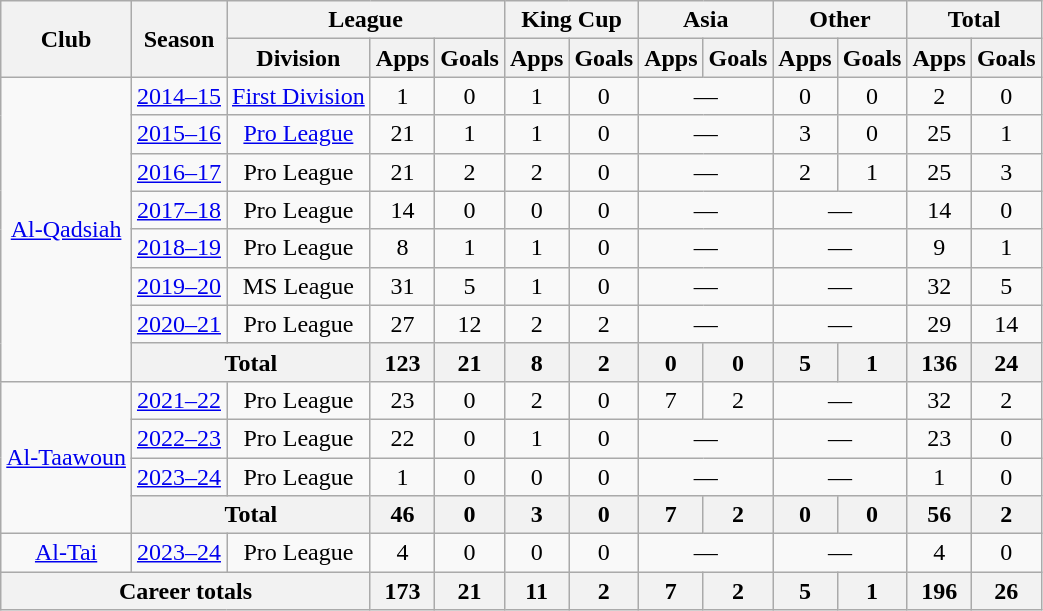<table class="wikitable" style="text-align: center">
<tr>
<th rowspan=2>Club</th>
<th rowspan=2>Season</th>
<th colspan=3>League</th>
<th colspan=2>King Cup</th>
<th colspan=2>Asia</th>
<th colspan=2>Other</th>
<th colspan=2>Total</th>
</tr>
<tr>
<th>Division</th>
<th>Apps</th>
<th>Goals</th>
<th>Apps</th>
<th>Goals</th>
<th>Apps</th>
<th>Goals</th>
<th>Apps</th>
<th>Goals</th>
<th>Apps</th>
<th>Goals</th>
</tr>
<tr>
<td rowspan=8><a href='#'>Al-Qadsiah</a></td>
<td><a href='#'>2014–15</a></td>
<td><a href='#'>First Division</a></td>
<td>1</td>
<td>0</td>
<td>1</td>
<td>0</td>
<td colspan=2>—</td>
<td>0</td>
<td>0</td>
<td>2</td>
<td>0</td>
</tr>
<tr>
<td><a href='#'>2015–16</a></td>
<td><a href='#'>Pro League</a></td>
<td>21</td>
<td>1</td>
<td>1</td>
<td>0</td>
<td colspan=2>—</td>
<td>3</td>
<td>0</td>
<td>25</td>
<td>1</td>
</tr>
<tr>
<td><a href='#'>2016–17</a></td>
<td>Pro League</td>
<td>21</td>
<td>2</td>
<td>2</td>
<td>0</td>
<td colspan=2>—</td>
<td>2</td>
<td>1</td>
<td>25</td>
<td>3</td>
</tr>
<tr>
<td><a href='#'>2017–18</a></td>
<td>Pro League</td>
<td>14</td>
<td>0</td>
<td>0</td>
<td>0</td>
<td colspan=2>—</td>
<td colspan=2>—</td>
<td>14</td>
<td>0</td>
</tr>
<tr>
<td><a href='#'>2018–19</a></td>
<td>Pro League</td>
<td>8</td>
<td>1</td>
<td>1</td>
<td>0</td>
<td colspan=2>—</td>
<td colspan=2>—</td>
<td>9</td>
<td>1</td>
</tr>
<tr>
<td><a href='#'>2019–20</a></td>
<td>MS League</td>
<td>31</td>
<td>5</td>
<td>1</td>
<td>0</td>
<td colspan=2>—</td>
<td colspan=2>—</td>
<td>32</td>
<td>5</td>
</tr>
<tr>
<td><a href='#'>2020–21</a></td>
<td>Pro League</td>
<td>27</td>
<td>12</td>
<td>2</td>
<td>2</td>
<td colspan=2>—</td>
<td colspan=2>—</td>
<td>29</td>
<td>14</td>
</tr>
<tr>
<th colspan="2">Total</th>
<th>123</th>
<th>21</th>
<th>8</th>
<th>2</th>
<th>0</th>
<th>0</th>
<th>5</th>
<th>1</th>
<th>136</th>
<th>24</th>
</tr>
<tr>
<td rowspan=4><a href='#'>Al-Taawoun</a></td>
<td><a href='#'>2021–22</a></td>
<td>Pro League</td>
<td>23</td>
<td>0</td>
<td>2</td>
<td>0</td>
<td>7</td>
<td>2</td>
<td colspan=2>—</td>
<td>32</td>
<td>2</td>
</tr>
<tr>
<td><a href='#'>2022–23</a></td>
<td>Pro League</td>
<td>22</td>
<td>0</td>
<td>1</td>
<td>0</td>
<td colspan=2>—</td>
<td colspan=2>—</td>
<td>23</td>
<td>0</td>
</tr>
<tr>
<td><a href='#'>2023–24</a></td>
<td>Pro League</td>
<td>1</td>
<td>0</td>
<td>0</td>
<td>0</td>
<td colspan=2>—</td>
<td colspan=2>—</td>
<td>1</td>
<td>0</td>
</tr>
<tr>
<th colspan="2">Total</th>
<th>46</th>
<th>0</th>
<th>3</th>
<th>0</th>
<th>7</th>
<th>2</th>
<th>0</th>
<th>0</th>
<th>56</th>
<th>2</th>
</tr>
<tr>
<td rowspan=1><a href='#'>Al-Tai</a></td>
<td><a href='#'>2023–24</a></td>
<td>Pro League</td>
<td>4</td>
<td>0</td>
<td>0</td>
<td>0</td>
<td colspan=2>—</td>
<td colspan=2>—</td>
<td>4</td>
<td>0</td>
</tr>
<tr>
<th colspan=3>Career totals</th>
<th>173</th>
<th>21</th>
<th>11</th>
<th>2</th>
<th>7</th>
<th>2</th>
<th>5</th>
<th>1</th>
<th>196</th>
<th>26</th>
</tr>
</table>
